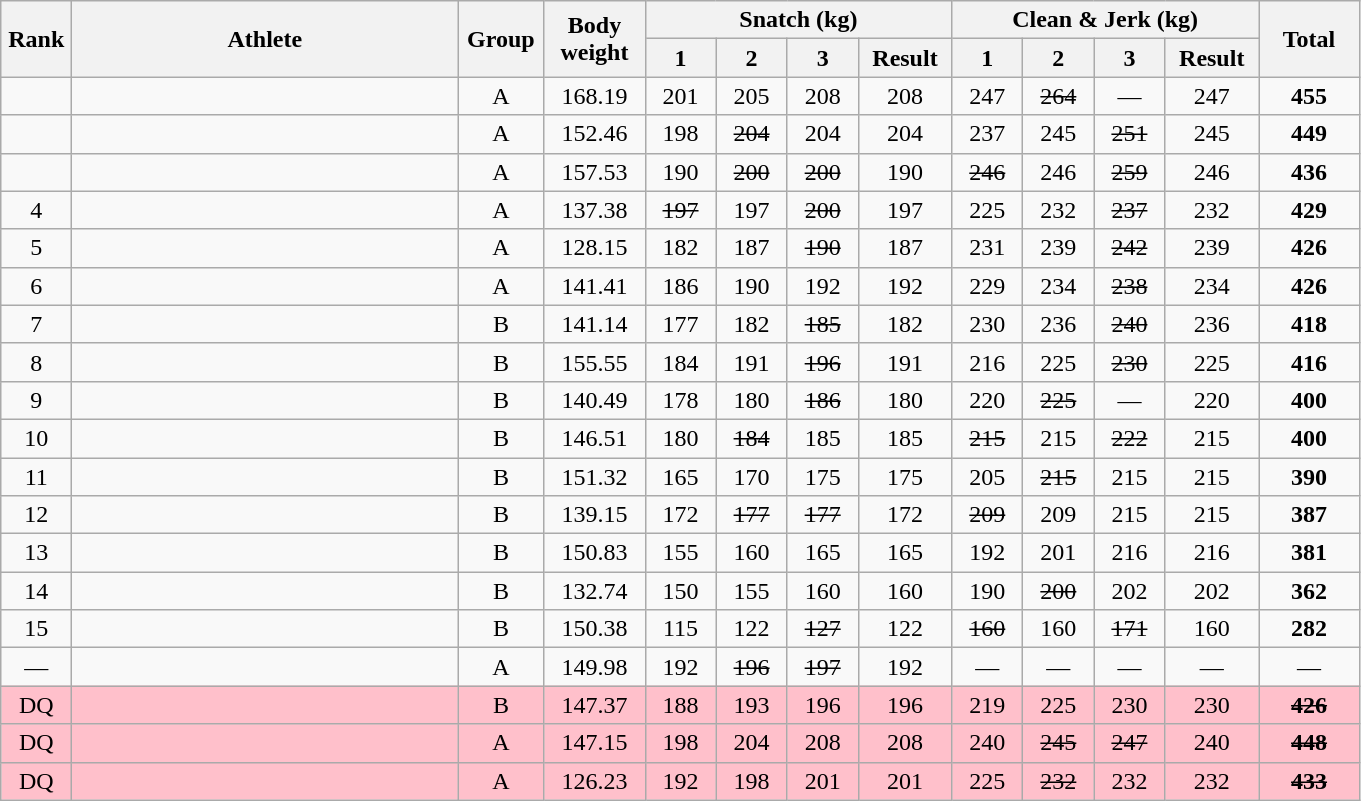<table class = "wikitable" style="text-align:center;">
<tr>
<th rowspan=2 width=40>Rank</th>
<th rowspan=2 width=250>Athlete</th>
<th rowspan=2 width=50>Group</th>
<th rowspan=2 width=60>Body weight</th>
<th colspan=4>Snatch (kg)</th>
<th colspan=4>Clean & Jerk (kg)</th>
<th rowspan=2 width=60>Total</th>
</tr>
<tr>
<th width=40>1</th>
<th width=40>2</th>
<th width=40>3</th>
<th width=55>Result</th>
<th width=40>1</th>
<th width=40>2</th>
<th width=40>3</th>
<th width=55>Result</th>
</tr>
<tr>
<td></td>
<td align=left></td>
<td>A</td>
<td>168.19</td>
<td>201</td>
<td>205</td>
<td>208</td>
<td>208</td>
<td>247</td>
<td><s>264</s></td>
<td>—</td>
<td>247</td>
<td><strong>455</strong></td>
</tr>
<tr>
<td></td>
<td align=left></td>
<td>A</td>
<td>152.46</td>
<td>198</td>
<td><s>204</s></td>
<td>204</td>
<td>204</td>
<td>237</td>
<td>245</td>
<td><s>251</s></td>
<td>245</td>
<td><strong>449</strong></td>
</tr>
<tr>
<td></td>
<td align=left></td>
<td>A</td>
<td>157.53</td>
<td>190</td>
<td><s>200</s></td>
<td><s>200</s></td>
<td>190</td>
<td><s>246</s></td>
<td>246</td>
<td><s>259</s></td>
<td>246</td>
<td><strong>436</strong></td>
</tr>
<tr>
<td>4</td>
<td align=left></td>
<td>A</td>
<td>137.38</td>
<td><s>197</s></td>
<td>197</td>
<td><s>200</s></td>
<td>197</td>
<td>225</td>
<td>232</td>
<td><s>237</s></td>
<td>232</td>
<td><strong>429</strong></td>
</tr>
<tr>
<td>5</td>
<td align=left></td>
<td>A</td>
<td>128.15</td>
<td>182</td>
<td>187</td>
<td><s>190</s></td>
<td>187</td>
<td>231</td>
<td>239</td>
<td><s>242</s></td>
<td>239</td>
<td><strong>426</strong></td>
</tr>
<tr>
<td>6</td>
<td align=left></td>
<td>A</td>
<td>141.41</td>
<td>186</td>
<td>190</td>
<td>192</td>
<td>192</td>
<td>229</td>
<td>234</td>
<td><s>238</s></td>
<td>234</td>
<td><strong>426</strong></td>
</tr>
<tr>
<td>7</td>
<td align=left></td>
<td>B</td>
<td>141.14</td>
<td>177</td>
<td>182</td>
<td><s>185</s></td>
<td>182</td>
<td>230</td>
<td>236</td>
<td><s>240</s></td>
<td>236</td>
<td><strong>418</strong></td>
</tr>
<tr>
<td>8</td>
<td align=left></td>
<td>B</td>
<td>155.55</td>
<td>184</td>
<td>191</td>
<td><s>196</s></td>
<td>191</td>
<td>216</td>
<td>225</td>
<td><s>230</s></td>
<td>225</td>
<td><strong>416</strong></td>
</tr>
<tr>
<td>9</td>
<td align=left></td>
<td>B</td>
<td>140.49</td>
<td>178</td>
<td>180</td>
<td><s>186</s></td>
<td>180</td>
<td>220</td>
<td><s>225</s></td>
<td>—</td>
<td>220</td>
<td><strong>400</strong></td>
</tr>
<tr>
<td>10</td>
<td align=left></td>
<td>B</td>
<td>146.51</td>
<td>180</td>
<td><s>184</s></td>
<td>185</td>
<td>185</td>
<td><s>215</s></td>
<td>215</td>
<td><s>222</s></td>
<td>215</td>
<td><strong>400</strong></td>
</tr>
<tr>
<td>11</td>
<td align=left></td>
<td>B</td>
<td>151.32</td>
<td>165</td>
<td>170</td>
<td>175</td>
<td>175</td>
<td>205</td>
<td><s>215</s></td>
<td>215</td>
<td>215</td>
<td><strong>390</strong></td>
</tr>
<tr>
<td>12</td>
<td align=left></td>
<td>B</td>
<td>139.15</td>
<td>172</td>
<td><s>177</s></td>
<td><s>177</s></td>
<td>172</td>
<td><s>209</s></td>
<td>209</td>
<td>215</td>
<td>215</td>
<td><strong>387</strong></td>
</tr>
<tr>
<td>13</td>
<td align=left></td>
<td>B</td>
<td>150.83</td>
<td>155</td>
<td>160</td>
<td>165</td>
<td>165</td>
<td>192</td>
<td>201</td>
<td>216</td>
<td>216</td>
<td><strong>381</strong></td>
</tr>
<tr>
<td>14</td>
<td align=left></td>
<td>B</td>
<td>132.74</td>
<td>150</td>
<td>155</td>
<td>160</td>
<td>160</td>
<td>190</td>
<td><s>200</s></td>
<td>202</td>
<td>202</td>
<td><strong>362</strong></td>
</tr>
<tr>
<td>15</td>
<td align=left></td>
<td>B</td>
<td>150.38</td>
<td>115</td>
<td>122</td>
<td><s>127</s></td>
<td>122</td>
<td><s>160</s></td>
<td>160</td>
<td><s>171</s></td>
<td>160</td>
<td><strong>282</strong></td>
</tr>
<tr>
<td>—</td>
<td align=left></td>
<td>A</td>
<td>149.98</td>
<td>192</td>
<td><s>196</s></td>
<td><s>197</s></td>
<td>192</td>
<td>—</td>
<td>—</td>
<td>—</td>
<td>—</td>
<td>—</td>
</tr>
<tr bgcolor=pink>
<td>DQ</td>
<td align=left></td>
<td>B</td>
<td>147.37</td>
<td>188</td>
<td>193</td>
<td>196</td>
<td>196</td>
<td>219</td>
<td>225</td>
<td>230</td>
<td>230</td>
<td><s><strong>426</strong></s></td>
</tr>
<tr bgcolor=pink>
<td>DQ</td>
<td align=left></td>
<td>A</td>
<td>147.15</td>
<td>198</td>
<td>204</td>
<td>208</td>
<td>208</td>
<td>240</td>
<td><s>245</s></td>
<td><s>247</s></td>
<td>240</td>
<td><s><strong>448</strong></s></td>
</tr>
<tr bgcolor=pink>
<td>DQ</td>
<td align=left></td>
<td>A</td>
<td>126.23</td>
<td>192</td>
<td>198</td>
<td>201</td>
<td>201</td>
<td>225</td>
<td><s>232</s></td>
<td>232</td>
<td>232</td>
<td><s><strong>433</strong></s></td>
</tr>
</table>
